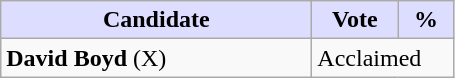<table class="wikitable">
<tr>
<th style="background:#ddf; width:200px;">Candidate</th>
<th style="background:#ddf; width:50px;">Vote</th>
<th style="background:#ddf; width:30px;">%</th>
</tr>
<tr>
<td><strong>David Boyd</strong> (X)</td>
<td colspan="2">Acclaimed</td>
</tr>
</table>
